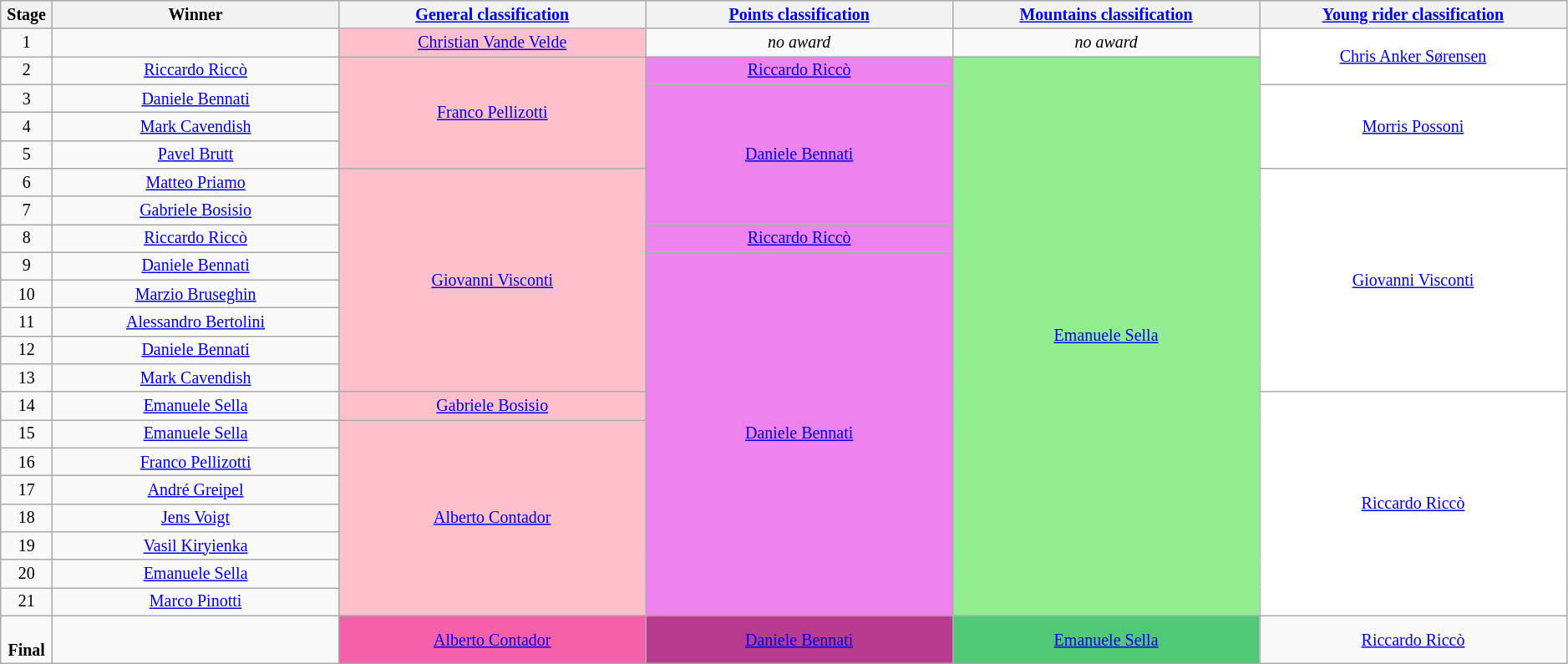<table class="wikitable" style="text-align: center; font-size:smaller;">
<tr style="background-color: #efefef;">
<th width="1%">Stage</th>
<th width="14%">Winner</th>
<th width="15%"><a href='#'>General classification</a><br></th>
<th width="15%"><a href='#'>Points classification</a><br></th>
<th width="15%"><a href='#'>Mountains classification</a><br></th>
<th width="15%"><a href='#'>Young rider classification</a><br></th>
</tr>
<tr>
<td>1</td>
<td></td>
<td style="background:pink;" rowspan="1"><a href='#'>Christian Vande Velde</a></td>
<td rowspan="1"><em>no award</em></td>
<td rowspan="1"><em>no award</em></td>
<td style="background:white;" rowspan="2"><a href='#'>Chris Anker Sørensen</a></td>
</tr>
<tr>
<td>2</td>
<td><a href='#'>Riccardo Riccò</a></td>
<td style="background:pink;" rowspan="4"><a href='#'>Franco Pellizotti</a></td>
<td style="background:violet;" rowspan="1"><a href='#'>Riccardo Riccò</a></td>
<td style="background:lightgreen;" rowspan="20"><a href='#'>Emanuele Sella</a></td>
</tr>
<tr>
<td>3</td>
<td><a href='#'>Daniele Bennati</a></td>
<td style="background:violet;" rowspan="5"><a href='#'>Daniele Bennati</a></td>
<td style="background:white;" rowspan="3"><a href='#'>Morris Possoni</a></td>
</tr>
<tr>
<td>4</td>
<td><a href='#'>Mark Cavendish</a></td>
</tr>
<tr>
<td>5</td>
<td><a href='#'>Pavel Brutt</a></td>
</tr>
<tr>
<td>6</td>
<td><a href='#'>Matteo Priamo</a></td>
<td style="background:pink;" rowspan="8"><a href='#'>Giovanni Visconti</a></td>
<td style="background:white;" rowspan="8"><a href='#'>Giovanni Visconti</a></td>
</tr>
<tr>
<td>7</td>
<td><a href='#'>Gabriele Bosisio</a></td>
</tr>
<tr>
<td>8</td>
<td><a href='#'>Riccardo Riccò</a></td>
<td style="background:violet;" rowspan="1"><a href='#'>Riccardo Riccò</a></td>
</tr>
<tr>
<td>9</td>
<td><a href='#'>Daniele Bennati</a></td>
<td style="background:violet;" rowspan="13"><a href='#'>Daniele Bennati</a></td>
</tr>
<tr>
<td>10</td>
<td><a href='#'>Marzio Bruseghin</a></td>
</tr>
<tr>
<td>11</td>
<td><a href='#'>Alessandro Bertolini</a></td>
</tr>
<tr>
<td>12</td>
<td><a href='#'>Daniele Bennati</a></td>
</tr>
<tr>
<td>13</td>
<td><a href='#'>Mark Cavendish</a></td>
</tr>
<tr>
<td>14</td>
<td><a href='#'>Emanuele Sella</a></td>
<td style="background:pink;" rowspan="1"><a href='#'>Gabriele Bosisio</a></td>
<td style="background:white;" rowspan="8"><a href='#'>Riccardo Riccò</a></td>
</tr>
<tr>
<td>15</td>
<td><a href='#'>Emanuele Sella</a></td>
<td style="background:pink;" rowspan="7"><a href='#'>Alberto Contador</a></td>
</tr>
<tr>
<td>16</td>
<td><a href='#'>Franco Pellizotti</a></td>
</tr>
<tr>
<td>17</td>
<td><a href='#'>André Greipel</a></td>
</tr>
<tr>
<td>18</td>
<td><a href='#'>Jens Voigt</a></td>
</tr>
<tr>
<td>19</td>
<td><a href='#'>Vasil Kiryienka</a></td>
</tr>
<tr>
<td>20</td>
<td><a href='#'>Emanuele Sella</a></td>
</tr>
<tr>
<td>21</td>
<td><a href='#'>Marco Pinotti</a></td>
</tr>
<tr>
<td><br><strong>Final</strong></td>
<td></td>
<td style="background:#F660AB;"  rowspan="1"><a href='#'>Alberto Contador</a></td>
<td style="background:#B93B8F;"  rowspan="1"><a href='#'>Daniele Bennati</a></td>
<td style="background:#50C878;"  rowspan="1"><a href='#'>Emanuele Sella</a></td>
<td style="background:offwhite;" rowspan="1"><a href='#'>Riccardo Riccò</a></td>
</tr>
</table>
